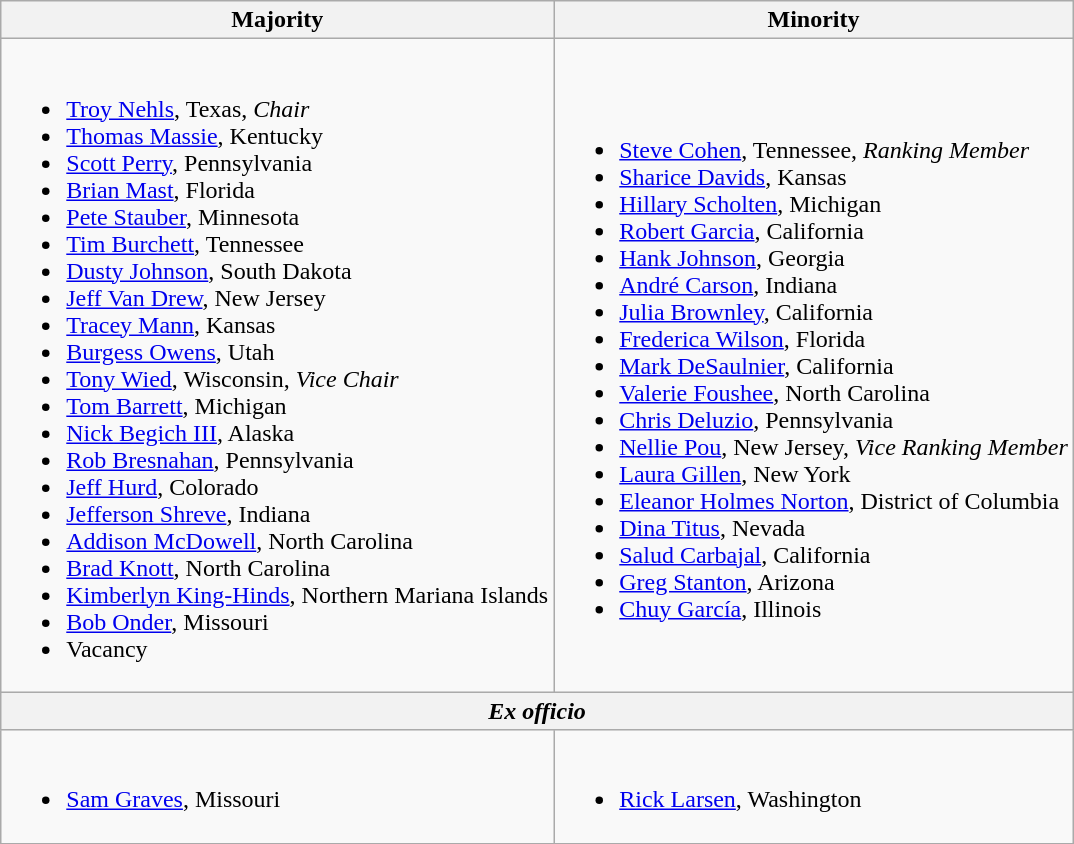<table class=wikitable>
<tr>
<th>Majority</th>
<th>Minority</th>
</tr>
<tr>
<td><br><ul><li><a href='#'>Troy Nehls</a>, Texas, <em>Chair</em></li><li><a href='#'>Thomas Massie</a>, Kentucky</li><li><a href='#'>Scott Perry</a>, Pennsylvania</li><li><a href='#'>Brian Mast</a>, Florida</li><li><a href='#'>Pete Stauber</a>, Minnesota</li><li><a href='#'>Tim Burchett</a>, Tennessee</li><li><a href='#'>Dusty Johnson</a>, South Dakota</li><li><a href='#'>Jeff Van Drew</a>, New Jersey</li><li><a href='#'>Tracey Mann</a>, Kansas</li><li><a href='#'>Burgess Owens</a>, Utah</li><li><a href='#'>Tony Wied</a>, Wisconsin, <em>Vice Chair</em></li><li><a href='#'>Tom Barrett</a>, Michigan</li><li><a href='#'>Nick Begich III</a>, Alaska</li><li><a href='#'>Rob Bresnahan</a>, Pennsylvania</li><li><a href='#'>Jeff Hurd</a>, Colorado</li><li><a href='#'>Jefferson Shreve</a>, Indiana</li><li><a href='#'>Addison McDowell</a>, North Carolina</li><li><a href='#'>Brad Knott</a>, North Carolina</li><li><a href='#'>Kimberlyn King-Hinds</a>, Northern Mariana Islands</li><li><a href='#'>Bob Onder</a>, Missouri</li><li>Vacancy</li></ul></td>
<td><br><ul><li><a href='#'>Steve Cohen</a>, Tennessee, <em>Ranking Member</em></li><li><a href='#'>Sharice Davids</a>, Kansas</li><li><a href='#'>Hillary Scholten</a>, Michigan</li><li><a href='#'>Robert Garcia</a>, California</li><li><a href='#'>Hank Johnson</a>, Georgia</li><li><a href='#'>André Carson</a>, Indiana</li><li><a href='#'>Julia Brownley</a>, California</li><li><a href='#'>Frederica Wilson</a>, Florida</li><li><a href='#'>Mark DeSaulnier</a>, California</li><li><a href='#'>Valerie Foushee</a>, North Carolina</li><li><a href='#'>Chris Deluzio</a>, Pennsylvania</li><li><a href='#'>Nellie Pou</a>, New Jersey, <em>Vice Ranking Member</em></li><li><a href='#'>Laura Gillen</a>, New York</li><li><a href='#'>Eleanor Holmes Norton</a>, District of Columbia</li><li><a href='#'>Dina Titus</a>, Nevada</li><li><a href='#'>Salud Carbajal</a>, California</li><li><a href='#'>Greg Stanton</a>, Arizona</li><li><a href='#'>Chuy García</a>, Illinois</li></ul></td>
</tr>
<tr>
<th colspan=2><em>Ex officio</em></th>
</tr>
<tr>
<td><br><ul><li><a href='#'>Sam Graves</a>, Missouri</li></ul></td>
<td><br><ul><li><a href='#'>Rick Larsen</a>, Washington</li></ul></td>
</tr>
</table>
